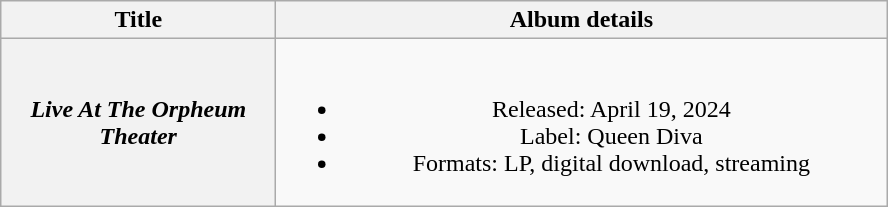<table class="wikitable plainrowheaders" style="text-align:center;">
<tr>
<th scope="col" rowspan="1" style="width:11em;">Title</th>
<th scope="col" rowspan="1" style="width:25em;">Album details</th>
</tr>
<tr>
<th scope="row"><em>Live At The Orpheum Theater</em> </th>
<td><br><ul><li>Released: April 19, 2024</li><li>Label: Queen Diva</li><li>Formats: LP, digital download, streaming</li></ul></td>
</tr>
</table>
